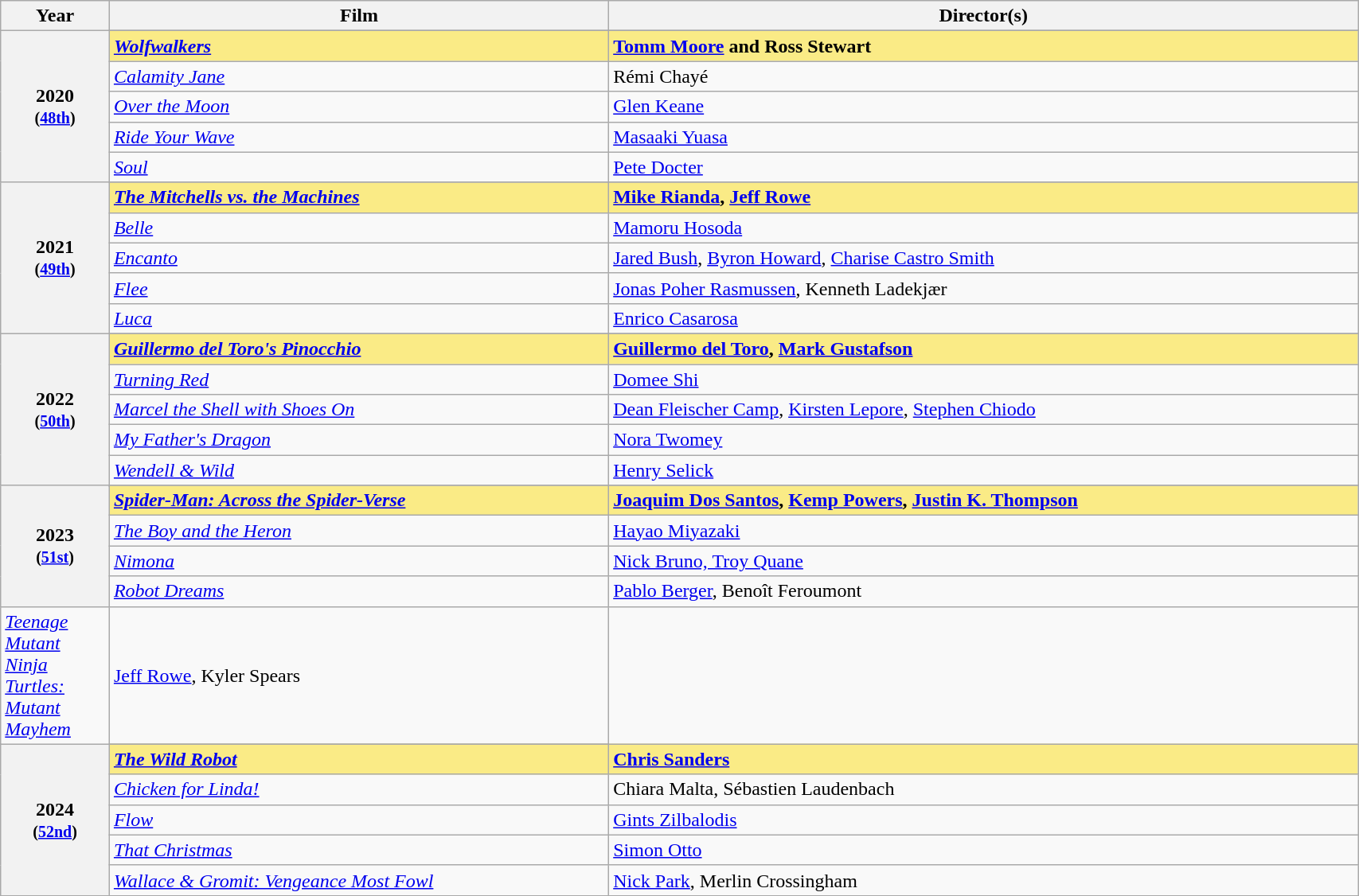<table class="wikitable" style="width:90%;">
<tr>
<th style="width:3%;">Year</th>
<th style="width:20%;">Film</th>
<th style="width:30%;">Director(s)</th>
</tr>
<tr>
<th rowspan="6" style="text-align:center;">2020 <br><small>(<a href='#'>48th</a>)</small><br></th>
</tr>
<tr style="background:#FAEB86;">
<td><strong><em><a href='#'>Wolfwalkers</a></em></strong></td>
<td><strong><a href='#'>Tomm Moore</a> and Ross Stewart</strong></td>
</tr>
<tr>
<td><em><a href='#'>Calamity Jane</a></em></td>
<td>Rémi Chayé</td>
</tr>
<tr>
<td><em><a href='#'>Over the Moon</a></em></td>
<td><a href='#'>Glen Keane</a></td>
</tr>
<tr>
<td><em><a href='#'>Ride Your Wave</a></em></td>
<td><a href='#'>Masaaki Yuasa</a></td>
</tr>
<tr>
<td><em><a href='#'>Soul</a></em></td>
<td><a href='#'>Pete Docter</a></td>
</tr>
<tr>
<th rowspan="6" style="text-align:center;">2021 <br><small>(<a href='#'>49th</a>)</small><br></th>
</tr>
<tr style="background:#FAEB86;">
<td><strong><em><a href='#'>The Mitchells vs. the Machines</a></em></strong></td>
<td><strong><a href='#'>Mike Rianda</a>, <a href='#'>Jeff Rowe</a></strong></td>
</tr>
<tr>
<td><em><a href='#'>Belle</a></em></td>
<td><a href='#'>Mamoru Hosoda</a></td>
</tr>
<tr>
<td><em><a href='#'>Encanto</a></em></td>
<td><a href='#'>Jared Bush</a>, <a href='#'>Byron Howard</a>, <a href='#'>Charise Castro Smith</a></td>
</tr>
<tr>
<td><em><a href='#'>Flee</a></em></td>
<td><a href='#'>Jonas Poher Rasmussen</a>, Kenneth Ladekjær</td>
</tr>
<tr>
<td><em><a href='#'>Luca</a></em></td>
<td><a href='#'>Enrico Casarosa</a></td>
</tr>
<tr>
<th rowspan="6" style="text-align:center;">2022 <br><small>(<a href='#'>50th</a>)</small><br></th>
</tr>
<tr style="background:#FAEB86;">
<td><strong><em><a href='#'>Guillermo del Toro's Pinocchio</a></em></strong></td>
<td><strong><a href='#'>Guillermo del Toro</a>, <a href='#'>Mark Gustafson</a></strong></td>
</tr>
<tr>
<td><em><a href='#'>Turning Red</a></em></td>
<td><a href='#'>Domee Shi</a></td>
</tr>
<tr>
<td><em><a href='#'>Marcel the Shell with Shoes On</a></em></td>
<td><a href='#'>Dean Fleischer Camp</a>, <a href='#'>Kirsten Lepore</a>, <a href='#'>Stephen Chiodo</a></td>
</tr>
<tr>
<td><em><a href='#'>My Father's Dragon</a></em></td>
<td><a href='#'>Nora Twomey</a></td>
</tr>
<tr>
<td><em><a href='#'>Wendell & Wild</a></em></td>
<td><a href='#'>Henry Selick</a></td>
</tr>
<tr>
<th rowspan="6" style="text-align:center;">2023 <br><small>(<a href='#'>51st</a>)</small><br></th>
</tr>
<tr>
</tr>
<tr style="background:#FAEB86;">
<td><strong><em><a href='#'>Spider-Man: Across the Spider-Verse</a></em></strong></td>
<td><strong><a href='#'>Joaquim Dos Santos</a>, <a href='#'>Kemp Powers</a>, <a href='#'>Justin K. Thompson</a></strong></td>
</tr>
<tr>
<td><em><a href='#'>The Boy and the Heron</a></em></td>
<td><a href='#'>Hayao Miyazaki</a></td>
</tr>
<tr>
<td><em><a href='#'>Nimona</a></em></td>
<td><a href='#'>Nick Bruno, Troy Quane</a></td>
</tr>
<tr>
<td><em><a href='#'>Robot Dreams</a></em></td>
<td><a href='#'>Pablo Berger</a>, Benoît Feroumont</td>
</tr>
<tr>
<td><em><a href='#'>Teenage Mutant Ninja Turtles: Mutant Mayhem</a></em></td>
<td><a href='#'>Jeff Rowe</a>, Kyler Spears</td>
</tr>
<tr>
<th rowspan="6" style="text-align:center;">2024 <br><small>(<a href='#'>52nd</a>)</small><br></th>
</tr>
<tr style="background:#FAEB86;">
<td><strong><em><a href='#'>The Wild Robot</a></em></strong></td>
<td><strong><a href='#'>Chris Sanders</a></strong></td>
</tr>
<tr>
<td><em><a href='#'>Chicken for Linda!</a></em></td>
<td>Chiara Malta, Sébastien Laudenbach</td>
</tr>
<tr>
<td><em><a href='#'>Flow</a></em></td>
<td><a href='#'>Gints Zilbalodis</a></td>
</tr>
<tr>
<td><em><a href='#'>That Christmas</a></em></td>
<td><a href='#'>Simon Otto</a></td>
</tr>
<tr>
<td><em><a href='#'>Wallace & Gromit: Vengeance Most Fowl</a></em></td>
<td><a href='#'>Nick Park</a>, Merlin Crossingham</td>
</tr>
</table>
